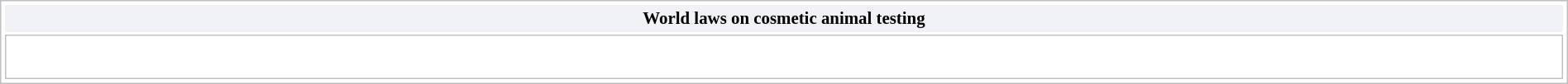<table class="collapsible collapsed" style="background-color: transparent; text-align: left; border: 1px solid silver; margin: 0.2em auto auto; width:100%; clear: both; padding: 1px;">
<tr>
<th style="background-color: #F0F2F5; font-size:87%; padding:0.2em 0.3em; text-align: center; "><span>World laws on cosmetic animal testing</span></th>
</tr>
<tr>
<td style="border: solid 1px silver; padding: 8px; background-color: white;"><br><div></div></td>
</tr>
</table>
